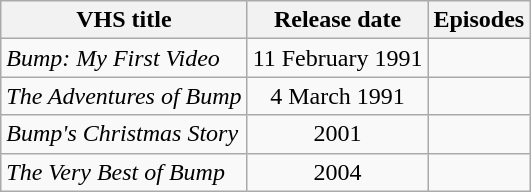<table class="wikitable">
<tr>
<th>VHS title</th>
<th>Release date</th>
<th>Episodes</th>
</tr>
<tr>
<td><em>Bump: My First Video</em></td>
<td style = "text-align:center;">11 February 1991</td>
<td style = "text-align:center;"></td>
</tr>
<tr>
<td><em>The Adventures of Bump</em></td>
<td style = "text-align:center;">4 March 1991</td>
<td style = "text-align:center;"></td>
</tr>
<tr>
<td><em>Bump's Christmas Story</em></td>
<td style = "text-align:center;">2001</td>
<td style = "text-align:center;"></td>
</tr>
<tr>
<td><em>The Very Best of Bump</em></td>
<td style = "text-align:center;">2004</td>
<td style = "text-align:center;"></td>
</tr>
</table>
